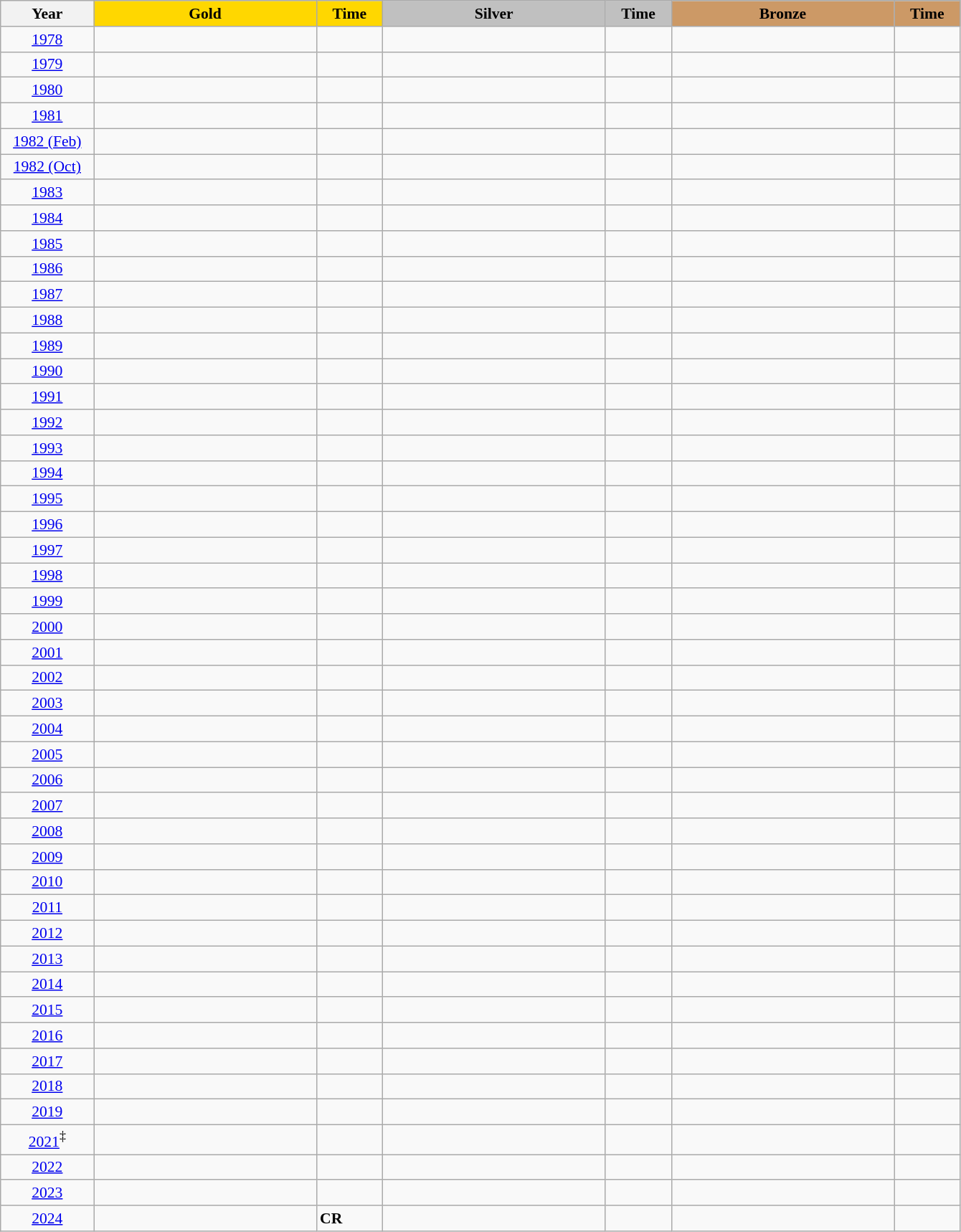<table class="wikitable sortable" style="font-size:90%">
<tr>
<th width="80">Year</th>
<th width="200" style="background-color:gold">Gold</th>
<th width="55"  style="background-color:gold">Time</th>
<th width="200" style="background-color:silver">Silver</th>
<th width="55"  style="background-color:silver">Time</th>
<th width="200" style="background-color:#cc9966">Bronze</th>
<th width="55"  style="background-color:#cc9966">Time</th>
</tr>
<tr>
<td align="center"><a href='#'>1978</a></td>
<td></td>
<td></td>
<td></td>
<td></td>
<td></td>
<td></td>
</tr>
<tr>
<td align="center"><a href='#'>1979</a></td>
<td></td>
<td></td>
<td></td>
<td></td>
<td></td>
<td></td>
</tr>
<tr>
<td align="center"><a href='#'>1980</a></td>
<td></td>
<td></td>
<td></td>
<td></td>
<td></td>
<td></td>
</tr>
<tr>
<td align="center"><a href='#'>1981</a></td>
<td></td>
<td></td>
<td></td>
<td></td>
<td></td>
<td></td>
</tr>
<tr>
<td align="center"><a href='#'>1982 (Feb)</a></td>
<td></td>
<td></td>
<td></td>
<td></td>
<td></td>
<td></td>
</tr>
<tr>
<td align="center"><a href='#'>1982 (Oct)</a></td>
<td></td>
<td></td>
<td></td>
<td></td>
<td></td>
<td></td>
</tr>
<tr>
<td align="center"><a href='#'>1983</a></td>
<td></td>
<td></td>
<td></td>
<td></td>
<td></td>
<td></td>
</tr>
<tr>
<td align="center"><a href='#'>1984</a></td>
<td></td>
<td></td>
<td></td>
<td></td>
<td></td>
<td></td>
</tr>
<tr>
<td align="center"><a href='#'>1985</a></td>
<td></td>
<td></td>
<td></td>
<td></td>
<td></td>
<td></td>
</tr>
<tr>
<td align="center"><a href='#'>1986</a></td>
<td></td>
<td></td>
<td></td>
<td></td>
<td></td>
<td></td>
</tr>
<tr>
<td align="center"><a href='#'>1987</a></td>
<td></td>
<td></td>
<td></td>
<td></td>
<td></td>
<td></td>
</tr>
<tr>
<td align="center"><a href='#'>1988</a></td>
<td></td>
<td></td>
<td></td>
<td></td>
<td></td>
<td></td>
</tr>
<tr>
<td align="center"><a href='#'>1989</a></td>
<td></td>
<td></td>
<td></td>
<td></td>
<td></td>
<td></td>
</tr>
<tr>
<td align="center"><a href='#'>1990</a></td>
<td></td>
<td></td>
<td></td>
<td></td>
<td></td>
<td></td>
</tr>
<tr>
<td align="center"><a href='#'>1991</a></td>
<td></td>
<td></td>
<td></td>
<td></td>
<td></td>
<td></td>
</tr>
<tr>
<td align="center"><a href='#'>1992</a></td>
<td></td>
<td></td>
<td></td>
<td></td>
<td></td>
<td></td>
</tr>
<tr>
<td align="center"><a href='#'>1993</a></td>
<td></td>
<td></td>
<td></td>
<td></td>
<td></td>
<td></td>
</tr>
<tr>
<td align="center"><a href='#'>1994</a></td>
<td></td>
<td></td>
<td></td>
<td></td>
<td></td>
<td></td>
</tr>
<tr>
<td align="center"><a href='#'>1995</a></td>
<td></td>
<td></td>
<td></td>
<td></td>
<td></td>
<td></td>
</tr>
<tr>
<td align="center"><a href='#'>1996</a></td>
<td></td>
<td></td>
<td></td>
<td></td>
<td></td>
<td></td>
</tr>
<tr>
<td align="center"><a href='#'>1997</a></td>
<td></td>
<td></td>
<td></td>
<td></td>
<td></td>
<td></td>
</tr>
<tr>
<td align="center"><a href='#'>1998</a></td>
<td></td>
<td></td>
<td></td>
<td></td>
<td></td>
<td></td>
</tr>
<tr>
<td align="center"><a href='#'>1999</a></td>
<td></td>
<td></td>
<td></td>
<td></td>
<td></td>
<td></td>
</tr>
<tr>
<td align="center"><a href='#'>2000</a></td>
<td></td>
<td></td>
<td></td>
<td></td>
<td></td>
<td></td>
</tr>
<tr>
<td align="center"><a href='#'>2001</a></td>
<td></td>
<td></td>
<td></td>
<td></td>
<td></td>
<td></td>
</tr>
<tr>
<td align="center"><a href='#'>2002</a></td>
<td></td>
<td></td>
<td></td>
<td></td>
<td></td>
<td></td>
</tr>
<tr>
<td align="center"><a href='#'>2003</a></td>
<td></td>
<td></td>
<td></td>
<td></td>
<td></td>
<td></td>
</tr>
<tr>
<td align="center"><a href='#'>2004</a></td>
<td></td>
<td></td>
<td></td>
<td></td>
<td></td>
<td></td>
</tr>
<tr>
<td align="center"><a href='#'>2005</a></td>
<td></td>
<td></td>
<td></td>
<td></td>
<td></td>
<td></td>
</tr>
<tr>
<td align="center"><a href='#'>2006</a></td>
<td></td>
<td></td>
<td></td>
<td></td>
<td></td>
<td></td>
</tr>
<tr>
<td align="center"><a href='#'>2007</a></td>
<td></td>
<td></td>
<td></td>
<td></td>
<td></td>
<td></td>
</tr>
<tr>
<td align="center"><a href='#'>2008</a></td>
<td></td>
<td></td>
<td></td>
<td></td>
<td></td>
<td></td>
</tr>
<tr>
<td align="center"><a href='#'>2009</a></td>
<td></td>
<td></td>
<td></td>
<td></td>
<td></td>
<td></td>
</tr>
<tr>
<td align="center"><a href='#'>2010</a></td>
<td></td>
<td></td>
<td></td>
<td></td>
<td></td>
<td></td>
</tr>
<tr>
<td align="center"><a href='#'>2011</a></td>
<td></td>
<td></td>
<td></td>
<td></td>
<td></td>
<td></td>
</tr>
<tr>
<td align="center"><a href='#'>2012</a></td>
<td></td>
<td></td>
<td></td>
<td></td>
<td></td>
<td></td>
</tr>
<tr>
<td align="center"><a href='#'>2013</a></td>
<td></td>
<td></td>
<td></td>
<td></td>
<td></td>
<td></td>
</tr>
<tr>
<td align="center"><a href='#'>2014</a></td>
<td></td>
<td></td>
<td></td>
<td></td>
<td></td>
<td></td>
</tr>
<tr>
<td align="center"><a href='#'>2015</a></td>
<td></td>
<td></td>
<td></td>
<td></td>
<td></td>
<td></td>
</tr>
<tr>
<td align="center"><a href='#'>2016</a></td>
<td></td>
<td></td>
<td></td>
<td></td>
<td></td>
<td></td>
</tr>
<tr>
<td align="center"><a href='#'>2017</a></td>
<td></td>
<td></td>
<td></td>
<td></td>
<td></td>
<td></td>
</tr>
<tr>
<td align="center"><a href='#'>2018</a></td>
<td></td>
<td></td>
<td></td>
<td></td>
<td></td>
<td></td>
</tr>
<tr>
<td align="center"><a href='#'>2019</a></td>
<td></td>
<td></td>
<td></td>
<td></td>
<td></td>
<td></td>
</tr>
<tr>
<td align="center"><a href='#'>2021</a><sup>‡</sup></td>
<td></td>
<td></td>
<td></td>
<td></td>
<td></td>
<td></td>
</tr>
<tr>
<td align="center"><a href='#'>2022</a></td>
<td></td>
<td></td>
<td></td>
<td></td>
<td></td>
<td></td>
</tr>
<tr>
<td align="center"><a href='#'>2023</a></td>
<td></td>
<td></td>
<td></td>
<td></td>
<td></td>
<td></td>
</tr>
<tr>
<td align="center"><a href='#'>2024</a></td>
<td></td>
<td> <strong>CR</strong></td>
<td></td>
<td></td>
<td></td>
<td></td>
</tr>
</table>
